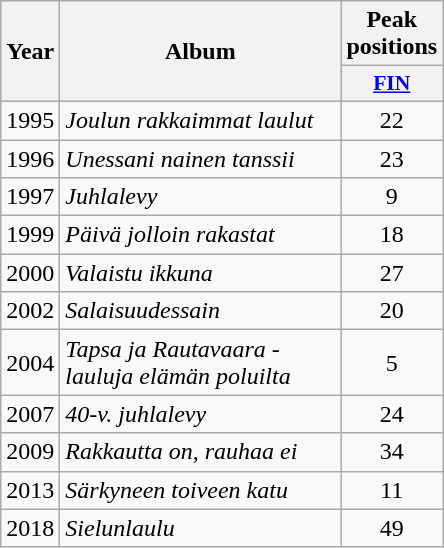<table class="wikitable">
<tr>
<th align="center" rowspan="2" width="10">Year</th>
<th align="center" rowspan="2" width="180">Album</th>
<th align="center" colspan="1" width="20">Peak positions</th>
</tr>
<tr>
<th scope="col" style="width:3em;font-size:90%;"><a href='#'>FIN</a><br></th>
</tr>
<tr>
<td style="text-align:center;">1995</td>
<td><em>Joulun rakkaimmat laulut</em></td>
<td style="text-align:center;">22</td>
</tr>
<tr>
<td style="text-align:center;">1996</td>
<td><em>Unessani nainen tanssii</em></td>
<td style="text-align:center;">23</td>
</tr>
<tr>
<td style="text-align:center;">1997</td>
<td><em>Juhlalevy</em></td>
<td style="text-align:center;">9</td>
</tr>
<tr>
<td style="text-align:center;">1999</td>
<td><em>Päivä jolloin rakastat</em></td>
<td style="text-align:center;">18</td>
</tr>
<tr>
<td style="text-align:center;">2000</td>
<td><em>Valaistu ikkuna</em></td>
<td style="text-align:center;">27</td>
</tr>
<tr>
<td style="text-align:center;">2002</td>
<td><em>Salaisuudessain</em></td>
<td style="text-align:center;">20</td>
</tr>
<tr>
<td style="text-align:center;">2004</td>
<td><em>Tapsa ja Rautavaara - lauluja elämän poluilta</em></td>
<td style="text-align:center;">5</td>
</tr>
<tr>
<td style="text-align:center;">2007</td>
<td><em>40-v. juhlalevy</em></td>
<td style="text-align:center;">24</td>
</tr>
<tr>
<td style="text-align:center;">2009</td>
<td><em>Rakkautta on, rauhaa ei</em></td>
<td style="text-align:center;">34</td>
</tr>
<tr>
<td style="text-align:center;">2013</td>
<td><em>Särkyneen toiveen katu</em></td>
<td style="text-align:center;">11</td>
</tr>
<tr>
<td style="text-align:center;">2018</td>
<td><em>Sielunlaulu</em></td>
<td style="text-align:center;">49<br></td>
</tr>
</table>
